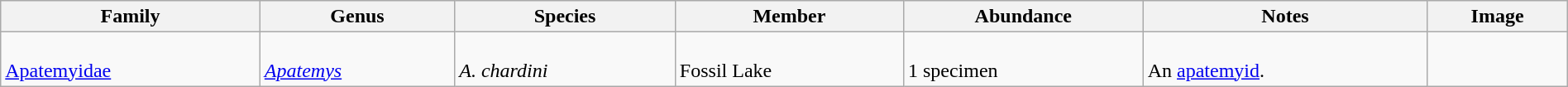<table class="wikitable" style="margin:auto;width:100%;">
<tr>
<th>Family</th>
<th>Genus</th>
<th>Species</th>
<th>Member</th>
<th>Abundance</th>
<th>Notes</th>
<th>Image</th>
</tr>
<tr>
<td><br><a href='#'>Apatemyidae</a></td>
<td><br><em><a href='#'>Apatemys</a></em></td>
<td><br><em>A. chardini</em> </td>
<td><br>Fossil Lake</td>
<td><br>1 specimen</td>
<td><br>An <a href='#'>apatemyid</a>.</td>
<td><br></td>
</tr>
</table>
